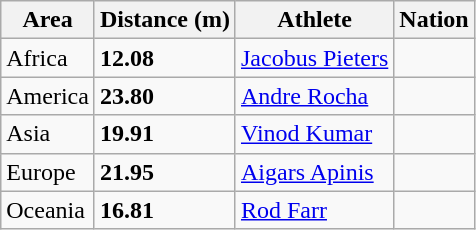<table class="wikitable">
<tr>
<th>Area</th>
<th>Distance (m)</th>
<th>Athlete</th>
<th>Nation</th>
</tr>
<tr>
<td>Africa</td>
<td><strong>12.08</strong></td>
<td><a href='#'>Jacobus Pieters</a></td>
<td></td>
</tr>
<tr>
<td>America</td>
<td><strong>23.80</strong> </td>
<td><a href='#'>Andre Rocha</a></td>
<td></td>
</tr>
<tr>
<td>Asia</td>
<td><strong>19.91</strong></td>
<td><a href='#'>Vinod Kumar</a></td>
<td></td>
</tr>
<tr>
<td>Europe</td>
<td><strong>21.95</strong></td>
<td><a href='#'>Aigars Apinis</a></td>
<td></td>
</tr>
<tr>
<td>Oceania</td>
<td><strong>16.81</strong></td>
<td><a href='#'>Rod Farr</a></td>
<td></td>
</tr>
</table>
